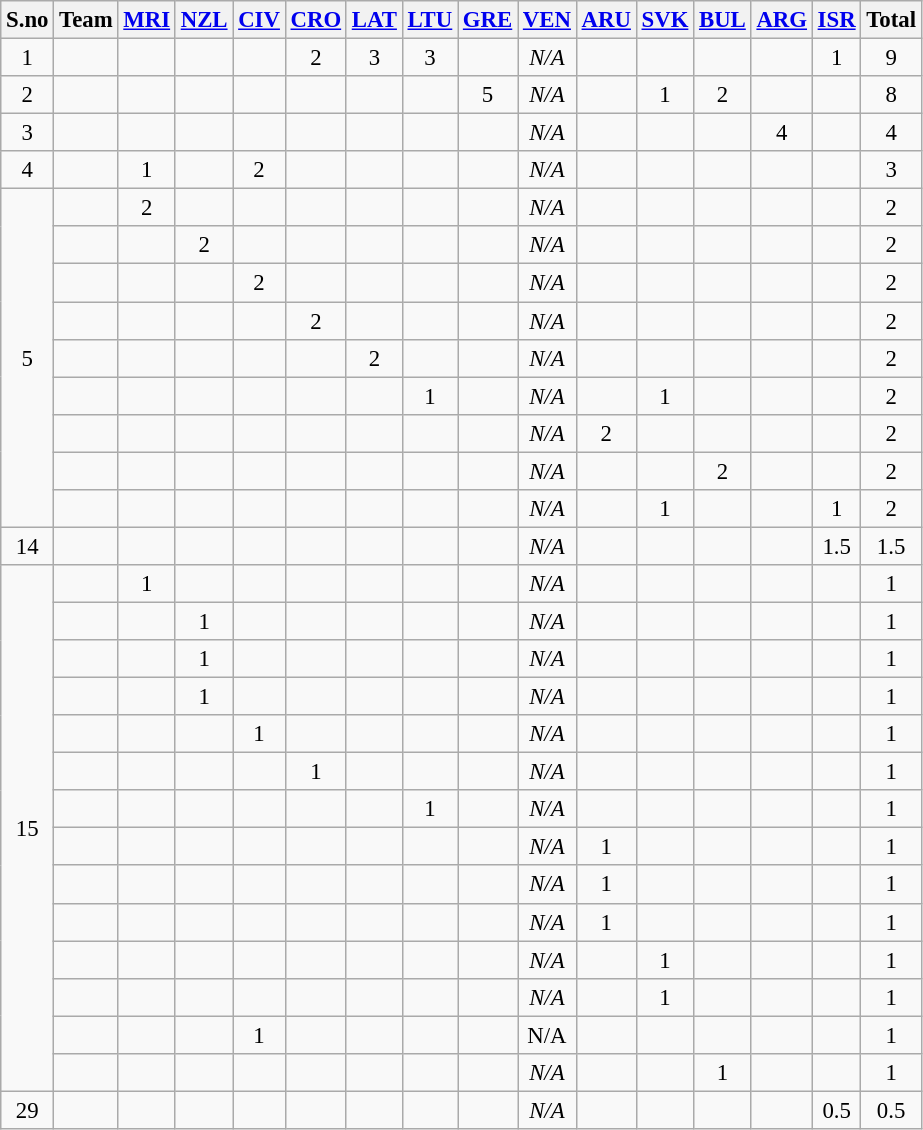<table class=wikitable style="font-size:95%; text-align:center">
<tr>
<th>S.no</th>
<th>Team</th>
<th><a href='#'>MRI</a></th>
<th><a href='#'>NZL</a></th>
<th><a href='#'>CIV</a></th>
<th><a href='#'>CRO</a></th>
<th><a href='#'>LAT</a></th>
<th><a href='#'>LTU</a></th>
<th><a href='#'>GRE</a></th>
<th><a href='#'>VEN</a></th>
<th><a href='#'>ARU</a></th>
<th><a href='#'>SVK</a></th>
<th><a href='#'>BUL</a></th>
<th><a href='#'>ARG</a></th>
<th><a href='#'>ISR</a></th>
<th>Total</th>
</tr>
<tr>
<td>1</td>
<td align=left></td>
<td></td>
<td></td>
<td></td>
<td>2</td>
<td>3</td>
<td>3</td>
<td></td>
<td align=center><em>N/A</em></td>
<td></td>
<td></td>
<td></td>
<td></td>
<td>1</td>
<td>9</td>
</tr>
<tr>
<td>2</td>
<td align=left></td>
<td></td>
<td></td>
<td></td>
<td></td>
<td></td>
<td></td>
<td>5</td>
<td align=center><em>N/A</em></td>
<td></td>
<td>1</td>
<td>2</td>
<td></td>
<td></td>
<td>8</td>
</tr>
<tr>
<td>3</td>
<td align=left></td>
<td></td>
<td></td>
<td></td>
<td></td>
<td></td>
<td></td>
<td></td>
<td align=center><em>N/A</em></td>
<td></td>
<td></td>
<td></td>
<td>4</td>
<td></td>
<td>4</td>
</tr>
<tr>
<td>4</td>
<td align=left></td>
<td>1</td>
<td></td>
<td>2</td>
<td></td>
<td></td>
<td></td>
<td></td>
<td align=center><em>N/A</em></td>
<td></td>
<td></td>
<td></td>
<td></td>
<td></td>
<td>3</td>
</tr>
<tr>
<td rowspan=9>5</td>
<td align=left></td>
<td>2</td>
<td></td>
<td></td>
<td></td>
<td></td>
<td></td>
<td></td>
<td align=center><em>N/A</em></td>
<td></td>
<td></td>
<td></td>
<td></td>
<td></td>
<td>2</td>
</tr>
<tr>
<td align=left></td>
<td></td>
<td>2</td>
<td></td>
<td></td>
<td></td>
<td></td>
<td></td>
<td align=center><em>N/A</em></td>
<td></td>
<td></td>
<td></td>
<td></td>
<td></td>
<td>2</td>
</tr>
<tr>
<td align=left></td>
<td></td>
<td></td>
<td>2</td>
<td></td>
<td></td>
<td></td>
<td></td>
<td align=center><em>N/A</em></td>
<td></td>
<td></td>
<td></td>
<td></td>
<td></td>
<td>2</td>
</tr>
<tr>
<td align=left></td>
<td></td>
<td></td>
<td></td>
<td>2</td>
<td></td>
<td></td>
<td></td>
<td align=center><em>N/A</em></td>
<td></td>
<td></td>
<td></td>
<td></td>
<td></td>
<td>2</td>
</tr>
<tr>
<td align=left></td>
<td></td>
<td></td>
<td></td>
<td></td>
<td>2</td>
<td></td>
<td></td>
<td align=center><em>N/A</em></td>
<td></td>
<td></td>
<td></td>
<td></td>
<td></td>
<td>2</td>
</tr>
<tr>
<td align=left></td>
<td></td>
<td></td>
<td></td>
<td></td>
<td></td>
<td>1</td>
<td></td>
<td align=center><em>N/A</em></td>
<td></td>
<td>1</td>
<td></td>
<td></td>
<td></td>
<td>2</td>
</tr>
<tr>
<td align=left></td>
<td></td>
<td></td>
<td></td>
<td></td>
<td></td>
<td></td>
<td></td>
<td align=center><em>N/A</em></td>
<td>2</td>
<td></td>
<td></td>
<td></td>
<td></td>
<td>2</td>
</tr>
<tr>
<td align=left></td>
<td></td>
<td></td>
<td></td>
<td></td>
<td></td>
<td></td>
<td></td>
<td align=center><em>N/A</em></td>
<td></td>
<td></td>
<td>2</td>
<td></td>
<td></td>
<td>2</td>
</tr>
<tr>
<td align=left></td>
<td></td>
<td></td>
<td></td>
<td></td>
<td></td>
<td></td>
<td></td>
<td align=center><em>N/A</em></td>
<td></td>
<td>1</td>
<td></td>
<td></td>
<td>1</td>
<td>2</td>
</tr>
<tr>
<td>14</td>
<td align=left></td>
<td></td>
<td></td>
<td></td>
<td></td>
<td></td>
<td></td>
<td></td>
<td align=center><em>N/A</em></td>
<td></td>
<td></td>
<td></td>
<td></td>
<td>1.5</td>
<td>1.5</td>
</tr>
<tr>
<td rowspan=14>15</td>
<td align=left></td>
<td>1</td>
<td></td>
<td></td>
<td></td>
<td></td>
<td></td>
<td></td>
<td align=center><em>N/A</em></td>
<td></td>
<td></td>
<td></td>
<td></td>
<td></td>
<td>1</td>
</tr>
<tr>
<td align=left></td>
<td></td>
<td>1</td>
<td></td>
<td></td>
<td></td>
<td></td>
<td></td>
<td align=center><em>N/A</em></td>
<td></td>
<td></td>
<td></td>
<td></td>
<td></td>
<td>1</td>
</tr>
<tr>
<td align=left></td>
<td></td>
<td>1</td>
<td></td>
<td></td>
<td></td>
<td></td>
<td></td>
<td align=center><em>N/A</em></td>
<td></td>
<td></td>
<td></td>
<td></td>
<td></td>
<td>1</td>
</tr>
<tr>
<td align=left></td>
<td></td>
<td>1</td>
<td></td>
<td></td>
<td></td>
<td></td>
<td></td>
<td align=center><em>N/A</em></td>
<td></td>
<td></td>
<td></td>
<td></td>
<td></td>
<td>1</td>
</tr>
<tr>
<td align=left></td>
<td></td>
<td></td>
<td>1</td>
<td></td>
<td></td>
<td></td>
<td></td>
<td align=center><em>N/A</em></td>
<td></td>
<td></td>
<td></td>
<td></td>
<td></td>
<td>1</td>
</tr>
<tr>
<td align=left></td>
<td></td>
<td></td>
<td></td>
<td>1</td>
<td></td>
<td></td>
<td></td>
<td align=center><em>N/A</em></td>
<td></td>
<td></td>
<td></td>
<td></td>
<td></td>
<td>1</td>
</tr>
<tr>
<td align=left></td>
<td></td>
<td></td>
<td></td>
<td></td>
<td></td>
<td>1</td>
<td></td>
<td align=center><em>N/A</em></td>
<td></td>
<td></td>
<td></td>
<td></td>
<td></td>
<td>1</td>
</tr>
<tr>
<td align=left></td>
<td></td>
<td></td>
<td></td>
<td></td>
<td></td>
<td></td>
<td></td>
<td align=center><em>N/A</em></td>
<td>1</td>
<td></td>
<td></td>
<td></td>
<td></td>
<td>1</td>
</tr>
<tr>
<td align=left></td>
<td></td>
<td></td>
<td></td>
<td></td>
<td></td>
<td></td>
<td></td>
<td align=center><em>N/A</em></td>
<td>1</td>
<td></td>
<td></td>
<td></td>
<td></td>
<td>1</td>
</tr>
<tr>
<td align=left></td>
<td></td>
<td></td>
<td></td>
<td></td>
<td></td>
<td></td>
<td></td>
<td align=center><em>N/A</em></td>
<td>1</td>
<td></td>
<td></td>
<td></td>
<td></td>
<td>1</td>
</tr>
<tr>
<td align=left></td>
<td></td>
<td></td>
<td></td>
<td></td>
<td></td>
<td></td>
<td></td>
<td align=center><em>N/A</em></td>
<td></td>
<td>1</td>
<td></td>
<td></td>
<td></td>
<td>1</td>
</tr>
<tr>
<td align=left></td>
<td></td>
<td></td>
<td></td>
<td></td>
<td></td>
<td></td>
<td></td>
<td align=center><em>N/A</em></td>
<td></td>
<td>1</td>
<td></td>
<td></td>
<td></td>
<td>1</td>
</tr>
<tr>
<td align=left></td>
<td></td>
<td></td>
<td>1</td>
<td></td>
<td></td>
<td></td>
<td></td>
<td align=center>N/A</td>
<td></td>
<td></td>
<td></td>
<td></td>
<td></td>
<td>1</td>
</tr>
<tr>
<td align=left></td>
<td></td>
<td></td>
<td></td>
<td></td>
<td></td>
<td></td>
<td></td>
<td align=center><em>N/A</em></td>
<td></td>
<td></td>
<td>1</td>
<td></td>
<td></td>
<td>1</td>
</tr>
<tr>
<td>29</td>
<td align=left></td>
<td></td>
<td></td>
<td></td>
<td></td>
<td></td>
<td></td>
<td></td>
<td align=center><em>N/A</em></td>
<td></td>
<td></td>
<td></td>
<td></td>
<td>0.5</td>
<td>0.5</td>
</tr>
</table>
